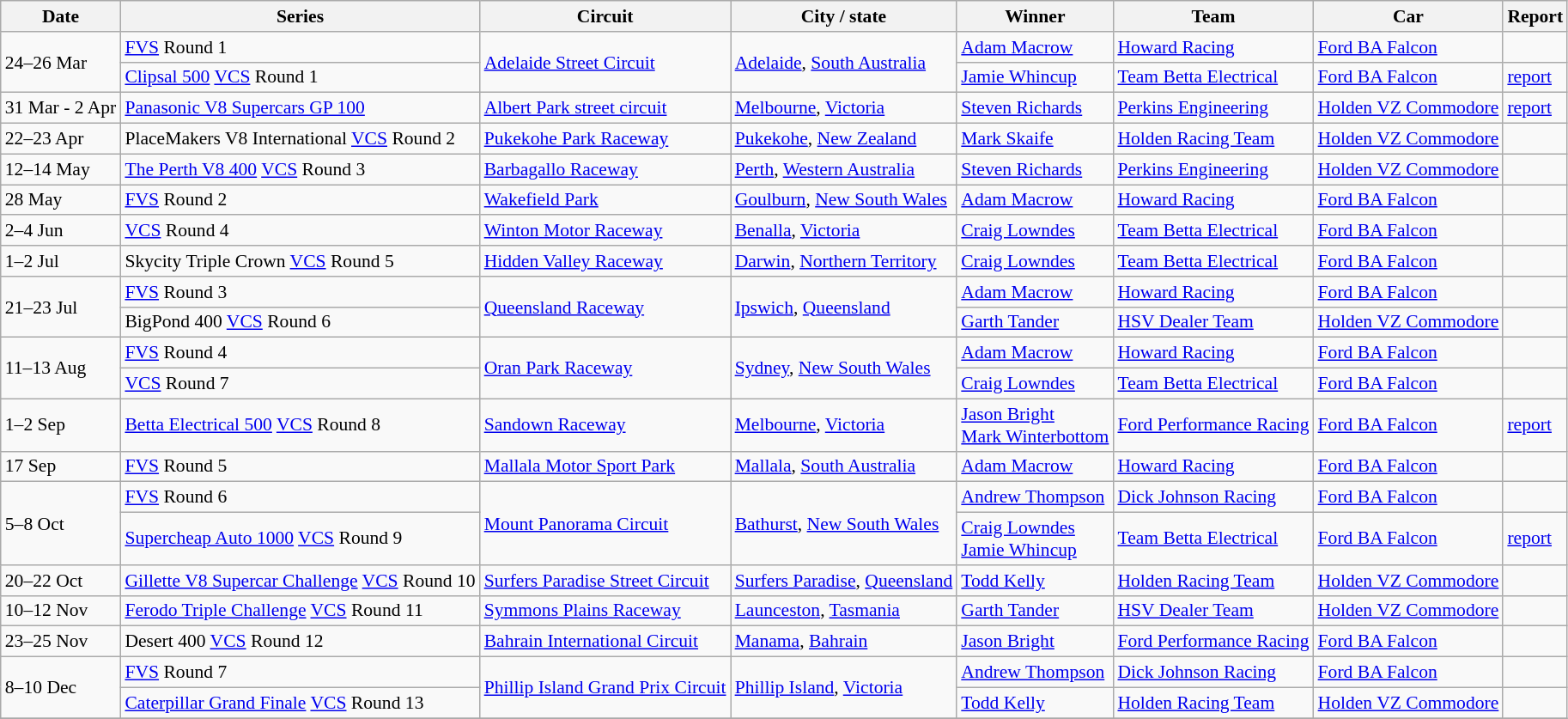<table class="wikitable" style="font-size: 90%">
<tr>
<th>Date</th>
<th>Series</th>
<th>Circuit</th>
<th>City / state</th>
<th>Winner</th>
<th>Team</th>
<th>Car</th>
<th>Report</th>
</tr>
<tr>
<td rowspan=2>24–26 Mar</td>
<td><a href='#'>FVS</a> Round 1</td>
<td rowspan=2><a href='#'>Adelaide Street Circuit</a></td>
<td rowspan=2><a href='#'>Adelaide</a>, <a href='#'>South Australia</a></td>
<td><a href='#'>Adam Macrow</a></td>
<td><a href='#'>Howard Racing</a></td>
<td><a href='#'>Ford BA Falcon</a></td>
<td></td>
</tr>
<tr>
<td><a href='#'>Clipsal 500</a> <a href='#'>VCS</a> Round 1</td>
<td><a href='#'>Jamie Whincup</a></td>
<td><a href='#'>Team Betta Electrical</a></td>
<td><a href='#'>Ford BA Falcon</a></td>
<td><a href='#'>report</a></td>
</tr>
<tr>
<td>31 Mar - 2 Apr</td>
<td><a href='#'>Panasonic V8 Supercars GP 100</a></td>
<td><a href='#'>Albert Park street circuit</a></td>
<td><a href='#'>Melbourne</a>, <a href='#'>Victoria</a></td>
<td><a href='#'>Steven Richards</a></td>
<td><a href='#'>Perkins Engineering</a></td>
<td><a href='#'>Holden VZ Commodore</a></td>
<td><a href='#'>report</a></td>
</tr>
<tr>
<td>22–23 Apr</td>
<td>PlaceMakers V8 International <a href='#'>VCS</a> Round 2</td>
<td><a href='#'>Pukekohe Park Raceway</a></td>
<td><a href='#'>Pukekohe</a>, <a href='#'>New Zealand</a></td>
<td><a href='#'>Mark Skaife</a></td>
<td><a href='#'>Holden Racing Team</a></td>
<td><a href='#'>Holden VZ Commodore</a></td>
<td></td>
</tr>
<tr>
<td>12–14 May</td>
<td><a href='#'>The Perth V8 400</a> <a href='#'>VCS</a> Round 3</td>
<td><a href='#'>Barbagallo Raceway</a></td>
<td><a href='#'>Perth</a>, <a href='#'>Western Australia</a></td>
<td><a href='#'>Steven Richards</a></td>
<td><a href='#'>Perkins Engineering</a></td>
<td><a href='#'>Holden VZ Commodore</a></td>
<td></td>
</tr>
<tr>
<td>28 May</td>
<td><a href='#'>FVS</a> Round 2</td>
<td><a href='#'>Wakefield Park</a></td>
<td><a href='#'>Goulburn</a>, <a href='#'>New South Wales</a></td>
<td><a href='#'>Adam Macrow</a></td>
<td><a href='#'>Howard Racing</a></td>
<td><a href='#'>Ford BA Falcon</a></td>
<td></td>
</tr>
<tr>
<td>2–4 Jun</td>
<td><a href='#'>VCS</a> Round 4</td>
<td><a href='#'>Winton Motor Raceway</a></td>
<td><a href='#'>Benalla</a>, <a href='#'>Victoria</a></td>
<td><a href='#'>Craig Lowndes</a></td>
<td><a href='#'>Team Betta Electrical</a></td>
<td><a href='#'>Ford BA Falcon</a></td>
<td></td>
</tr>
<tr>
<td>1–2 Jul</td>
<td>Skycity Triple Crown <a href='#'>VCS</a> Round 5</td>
<td><a href='#'>Hidden Valley Raceway</a></td>
<td><a href='#'>Darwin</a>, <a href='#'>Northern Territory</a></td>
<td><a href='#'>Craig Lowndes</a></td>
<td><a href='#'>Team Betta Electrical</a></td>
<td><a href='#'>Ford BA Falcon</a></td>
<td></td>
</tr>
<tr>
<td rowspan=2>21–23 Jul</td>
<td><a href='#'>FVS</a> Round 3</td>
<td rowspan=2><a href='#'>Queensland Raceway</a></td>
<td rowspan=2><a href='#'>Ipswich</a>, <a href='#'>Queensland</a></td>
<td><a href='#'>Adam Macrow</a></td>
<td><a href='#'>Howard Racing</a></td>
<td><a href='#'>Ford BA Falcon</a></td>
<td></td>
</tr>
<tr>
<td>BigPond 400 <a href='#'>VCS</a> Round 6</td>
<td><a href='#'>Garth Tander</a></td>
<td><a href='#'>HSV Dealer Team</a></td>
<td><a href='#'>Holden VZ Commodore</a></td>
<td></td>
</tr>
<tr>
<td rowspan=2>11–13 Aug</td>
<td><a href='#'>FVS</a> Round 4</td>
<td rowspan=2><a href='#'>Oran Park Raceway</a></td>
<td rowspan=2><a href='#'>Sydney</a>, <a href='#'>New South Wales</a></td>
<td><a href='#'>Adam Macrow</a></td>
<td><a href='#'>Howard Racing</a></td>
<td><a href='#'>Ford BA Falcon</a></td>
<td></td>
</tr>
<tr>
<td><a href='#'>VCS</a> Round 7</td>
<td><a href='#'>Craig Lowndes</a></td>
<td><a href='#'>Team Betta Electrical</a></td>
<td><a href='#'>Ford BA Falcon</a></td>
<td></td>
</tr>
<tr>
<td>1–2 Sep</td>
<td><a href='#'>Betta Electrical 500</a> <a href='#'>VCS</a> Round 8</td>
<td><a href='#'>Sandown Raceway</a></td>
<td><a href='#'>Melbourne</a>, <a href='#'>Victoria</a></td>
<td><a href='#'>Jason Bright</a><br><a href='#'>Mark Winterbottom</a></td>
<td><a href='#'>Ford Performance Racing</a></td>
<td><a href='#'>Ford BA Falcon</a></td>
<td><a href='#'>report</a></td>
</tr>
<tr>
<td>17 Sep</td>
<td><a href='#'>FVS</a> Round 5</td>
<td><a href='#'>Mallala Motor Sport Park</a></td>
<td><a href='#'>Mallala</a>, <a href='#'>South Australia</a></td>
<td><a href='#'>Adam Macrow</a></td>
<td><a href='#'>Howard Racing</a></td>
<td><a href='#'>Ford BA Falcon</a></td>
<td></td>
</tr>
<tr>
<td rowspan=2>5–8 Oct</td>
<td><a href='#'>FVS</a> Round 6</td>
<td rowspan=2><a href='#'>Mount Panorama Circuit</a></td>
<td rowspan=2><a href='#'>Bathurst</a>, <a href='#'>New South Wales</a></td>
<td><a href='#'>Andrew Thompson</a></td>
<td><a href='#'>Dick Johnson Racing</a></td>
<td><a href='#'>Ford BA Falcon</a></td>
<td></td>
</tr>
<tr>
<td><a href='#'>Supercheap Auto 1000</a> <a href='#'>VCS</a> Round 9</td>
<td><a href='#'>Craig Lowndes</a><br><a href='#'>Jamie Whincup</a></td>
<td><a href='#'>Team Betta Electrical</a></td>
<td><a href='#'>Ford BA Falcon</a></td>
<td><a href='#'>report</a></td>
</tr>
<tr>
<td>20–22 Oct</td>
<td><a href='#'>Gillette V8 Supercar Challenge</a> <a href='#'>VCS</a> Round 10</td>
<td><a href='#'>Surfers Paradise Street Circuit</a></td>
<td><a href='#'>Surfers Paradise</a>, <a href='#'>Queensland</a></td>
<td><a href='#'>Todd Kelly</a></td>
<td><a href='#'>Holden Racing Team</a></td>
<td><a href='#'>Holden VZ Commodore</a></td>
<td></td>
</tr>
<tr>
<td>10–12 Nov</td>
<td><a href='#'>Ferodo Triple Challenge</a> <a href='#'>VCS</a> Round 11</td>
<td><a href='#'>Symmons Plains Raceway</a></td>
<td><a href='#'>Launceston</a>, <a href='#'>Tasmania</a></td>
<td><a href='#'>Garth Tander</a></td>
<td><a href='#'>HSV Dealer Team</a></td>
<td><a href='#'>Holden VZ Commodore</a></td>
<td></td>
</tr>
<tr>
<td>23–25 Nov</td>
<td>Desert 400 <a href='#'>VCS</a> Round 12</td>
<td><a href='#'>Bahrain International Circuit</a></td>
<td><a href='#'>Manama</a>, <a href='#'>Bahrain</a></td>
<td><a href='#'>Jason Bright</a></td>
<td><a href='#'>Ford Performance Racing</a></td>
<td><a href='#'>Ford BA Falcon</a></td>
<td></td>
</tr>
<tr>
<td rowspan=2>8–10 Dec</td>
<td><a href='#'>FVS</a> Round 7</td>
<td rowspan=2><a href='#'>Phillip Island Grand Prix Circuit</a></td>
<td rowspan=2><a href='#'>Phillip Island</a>, <a href='#'>Victoria</a></td>
<td><a href='#'>Andrew Thompson</a></td>
<td><a href='#'>Dick Johnson Racing</a></td>
<td><a href='#'>Ford BA Falcon</a></td>
<td></td>
</tr>
<tr>
<td><a href='#'>Caterpillar Grand Finale</a> <a href='#'>VCS</a> Round 13</td>
<td><a href='#'>Todd Kelly</a></td>
<td><a href='#'>Holden Racing Team</a></td>
<td><a href='#'>Holden VZ Commodore</a></td>
<td></td>
</tr>
<tr>
</tr>
</table>
